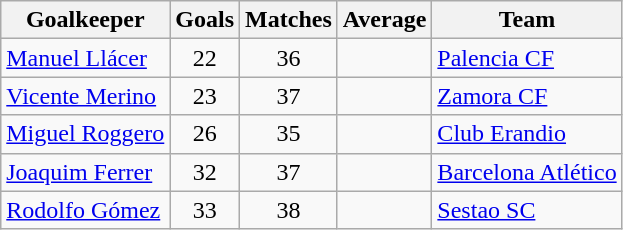<table class="wikitable sortable">
<tr>
<th>Goalkeeper</th>
<th>Goals</th>
<th>Matches</th>
<th>Average</th>
<th>Team</th>
</tr>
<tr>
<td> <a href='#'>Manuel Llácer</a></td>
<td style="text-align:center;">22</td>
<td style="text-align:center;">36</td>
<td style="text-align:center;"></td>
<td><a href='#'>Palencia CF</a></td>
</tr>
<tr>
<td> <a href='#'>Vicente Merino</a></td>
<td style="text-align:center;">23</td>
<td style="text-align:center;">37</td>
<td style="text-align:center;"></td>
<td><a href='#'>Zamora CF</a></td>
</tr>
<tr>
<td> <a href='#'>Miguel Roggero</a></td>
<td style="text-align:center;">26</td>
<td style="text-align:center;">35</td>
<td style="text-align:center;"></td>
<td><a href='#'>Club Erandio</a></td>
</tr>
<tr>
<td> <a href='#'>Joaquim Ferrer</a></td>
<td style="text-align:center;">32</td>
<td style="text-align:center;">37</td>
<td style="text-align:center;"></td>
<td><a href='#'>Barcelona Atlético</a></td>
</tr>
<tr>
<td> <a href='#'>Rodolfo Gómez</a></td>
<td style="text-align:center;">33</td>
<td style="text-align:center;">38</td>
<td style="text-align:center;"></td>
<td><a href='#'>Sestao SC</a></td>
</tr>
</table>
